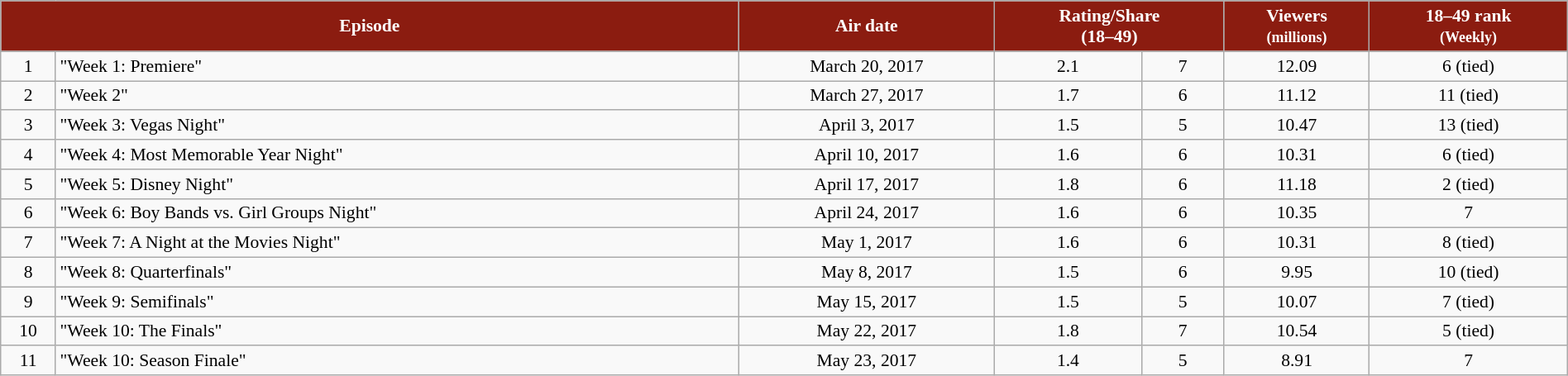<table class="wikitable" style="text-align:center; font-size:90%; width: 100%">
<tr>
<th style="background:#8b1c10; color:white;" colspan="2">Episode</th>
<th style="background:#8b1c10; color:white;">Air date</th>
<th style="background:#8b1c10; color:white;" colspan="2">Rating/Share<br>(18–49)</th>
<th style="background:#8b1c10; color:white;">Viewers<br><small>(millions)</small></th>
<th style="background:#8b1c10; color:white;">18–49 rank<br><small>(Weekly)</small></th>
</tr>
<tr>
<td>1</td>
<td style="text-align:left;">"Week 1: Premiere"</td>
<td>March 20, 2017</td>
<td>2.1</td>
<td>7</td>
<td>12.09</td>
<td>6 (tied)</td>
</tr>
<tr>
<td>2</td>
<td style="text-align:left;">"Week 2"</td>
<td>March 27, 2017</td>
<td>1.7</td>
<td>6</td>
<td>11.12</td>
<td>11 (tied)</td>
</tr>
<tr>
<td>3</td>
<td style="text-align:left;">"Week 3: Vegas Night"</td>
<td>April 3, 2017</td>
<td>1.5</td>
<td>5</td>
<td>10.47</td>
<td>13 (tied)</td>
</tr>
<tr>
<td>4</td>
<td style="text-align:left;">"Week 4: Most Memorable Year Night"</td>
<td>April 10, 2017</td>
<td>1.6</td>
<td>6</td>
<td>10.31</td>
<td>6 (tied)</td>
</tr>
<tr>
<td>5</td>
<td style="text-align:left;">"Week 5: Disney Night"</td>
<td>April 17, 2017</td>
<td>1.8</td>
<td>6</td>
<td>11.18</td>
<td>2 (tied)</td>
</tr>
<tr>
<td>6</td>
<td style="text-align:left;">"Week 6: Boy Bands vs. Girl Groups Night"</td>
<td>April 24, 2017</td>
<td>1.6</td>
<td>6</td>
<td>10.35</td>
<td>7</td>
</tr>
<tr>
<td>7</td>
<td style="text-align:left;">"Week 7: A Night at the Movies Night"</td>
<td>May 1, 2017</td>
<td>1.6</td>
<td>6</td>
<td>10.31</td>
<td>8 (tied)</td>
</tr>
<tr>
<td>8</td>
<td style="text-align:left;">"Week 8: Quarterfinals"</td>
<td>May 8, 2017</td>
<td>1.5</td>
<td>6</td>
<td>9.95</td>
<td>10 (tied)</td>
</tr>
<tr>
<td>9</td>
<td style="text-align:left;">"Week 9: Semifinals"</td>
<td>May 15, 2017</td>
<td>1.5</td>
<td>5</td>
<td>10.07</td>
<td>7 (tied)</td>
</tr>
<tr>
<td>10</td>
<td style="text-align:left;">"Week 10: The Finals"</td>
<td>May 22, 2017</td>
<td>1.8</td>
<td>7</td>
<td>10.54</td>
<td>5 (tied)</td>
</tr>
<tr>
<td>11</td>
<td style="text-align:left;">"Week 10: Season Finale"</td>
<td>May 23, 2017</td>
<td>1.4</td>
<td>5</td>
<td>8.91</td>
<td>7</td>
</tr>
</table>
